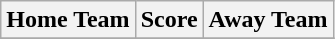<table class="wikitable" style="text-align: center">
<tr>
<th>Home Team</th>
<th>Score</th>
<th>Away Team</th>
</tr>
<tr>
</tr>
</table>
